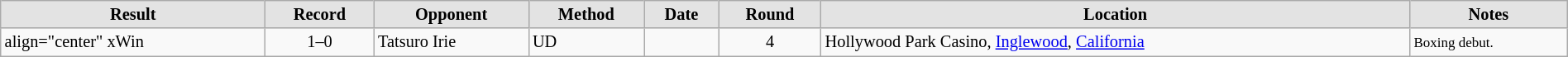<table class="wikitable sortable" style="font-size:85%; text-align:left; width:100%;">
<tr>
<th style="border-style:none none solid solid; background:#e3e3e3;">Result</th>
<th style="border-style:none none solid solid; background:#e3e3e3;"><strong>Record</strong></th>
<th style="border-style:none none solid solid; background:#e3e3e3;"><strong>Opponent</strong></th>
<th style="border-style:none none solid solid; background:#e3e3e3;"><strong>Method</strong></th>
<th style="border-style:none none solid solid; background:#e3e3e3;"><strong>Date</strong></th>
<th style="border-style:none none solid solid; background:#e3e3e3;"><strong>Round</strong></th>
<th style="border-style:none none solid solid; background:#e3e3e3;"><strong>Location</strong></th>
<th style="border-style:none none solid solid; background:#e3e3e3;"><strong>Notes</strong></th>
</tr>
<tr>
<td>align="center" <span>x</span>Win</td>
<td align=center>1–0</td>
<td>Tatsuro Irie</td>
<td>UD</td>
<td></td>
<td align=center>4</td>
<td> Hollywood Park Casino, <a href='#'>Inglewood</a>, <a href='#'>California</a></td>
<td><small>Boxing debut.</small></td>
</tr>
</table>
